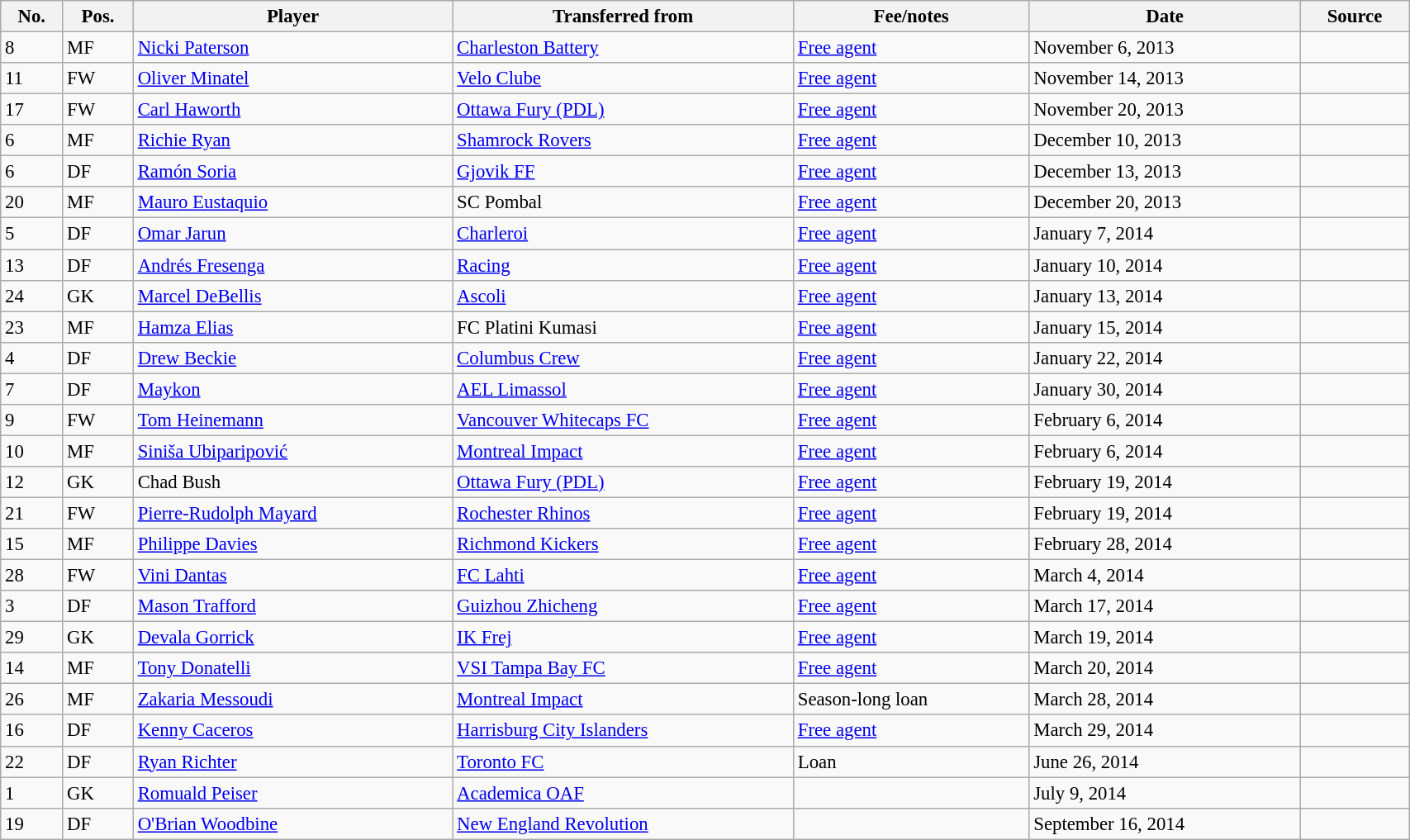<table class="wikitable sortable" style="width:90%; text-align:center; font-size:95%; text-align:left;">
<tr>
<th>No.</th>
<th>Pos.</th>
<th>Player</th>
<th>Transferred from</th>
<th>Fee/notes</th>
<th>Date</th>
<th>Source</th>
</tr>
<tr>
<td>8</td>
<td>MF</td>
<td> <a href='#'>Nicki Paterson</a></td>
<td> <a href='#'>Charleston Battery</a></td>
<td><a href='#'>Free agent</a></td>
<td>November 6, 2013</td>
<td></td>
</tr>
<tr>
<td>11</td>
<td>FW</td>
<td> <a href='#'>Oliver Minatel</a></td>
<td> <a href='#'>Velo Clube</a></td>
<td><a href='#'>Free agent</a></td>
<td>November 14, 2013</td>
<td></td>
</tr>
<tr>
<td>17</td>
<td>FW</td>
<td> <a href='#'>Carl Haworth</a></td>
<td> <a href='#'>Ottawa Fury (PDL)</a></td>
<td><a href='#'>Free agent</a></td>
<td>November 20, 2013</td>
<td></td>
</tr>
<tr>
<td>6</td>
<td>MF</td>
<td> <a href='#'>Richie Ryan</a></td>
<td> <a href='#'>Shamrock Rovers</a></td>
<td><a href='#'>Free agent</a></td>
<td>December 10, 2013</td>
<td></td>
</tr>
<tr>
<td>6</td>
<td>DF</td>
<td> <a href='#'>Ramón Soria</a></td>
<td> <a href='#'>Gjovik FF</a></td>
<td><a href='#'>Free agent</a></td>
<td>December 13, 2013</td>
<td></td>
</tr>
<tr>
<td>20</td>
<td>MF</td>
<td> <a href='#'>Mauro Eustaquio</a></td>
<td> SC Pombal</td>
<td><a href='#'>Free agent</a></td>
<td>December 20, 2013</td>
<td></td>
</tr>
<tr>
<td>5</td>
<td>DF</td>
<td> <a href='#'>Omar Jarun</a></td>
<td> <a href='#'>Charleroi</a></td>
<td><a href='#'>Free agent</a></td>
<td>January 7, 2014</td>
<td></td>
</tr>
<tr>
<td>13</td>
<td>DF</td>
<td> <a href='#'>Andrés Fresenga</a></td>
<td> <a href='#'>Racing</a></td>
<td><a href='#'>Free agent</a></td>
<td>January 10, 2014</td>
<td></td>
</tr>
<tr>
<td>24</td>
<td>GK</td>
<td> <a href='#'>Marcel DeBellis</a></td>
<td> <a href='#'>Ascoli</a></td>
<td><a href='#'>Free agent</a></td>
<td>January 13, 2014</td>
<td></td>
</tr>
<tr>
<td>23</td>
<td>MF</td>
<td> <a href='#'>Hamza Elias</a></td>
<td> FC Platini Kumasi</td>
<td><a href='#'>Free agent</a></td>
<td>January 15, 2014</td>
<td></td>
</tr>
<tr>
<td>4</td>
<td>DF</td>
<td> <a href='#'>Drew Beckie</a></td>
<td> <a href='#'>Columbus Crew</a></td>
<td><a href='#'>Free agent</a></td>
<td>January 22, 2014</td>
<td></td>
</tr>
<tr>
<td>7</td>
<td>DF</td>
<td> <a href='#'>Maykon</a></td>
<td> <a href='#'>AEL Limassol</a></td>
<td><a href='#'>Free agent</a></td>
<td>January 30, 2014</td>
<td></td>
</tr>
<tr>
<td>9</td>
<td>FW</td>
<td> <a href='#'>Tom Heinemann</a></td>
<td> <a href='#'>Vancouver Whitecaps FC</a></td>
<td><a href='#'>Free agent</a></td>
<td>February 6, 2014</td>
<td></td>
</tr>
<tr>
<td>10</td>
<td>MF</td>
<td> <a href='#'>Siniša Ubiparipović</a></td>
<td> <a href='#'>Montreal Impact</a></td>
<td><a href='#'>Free agent</a></td>
<td>February 6, 2014</td>
<td></td>
</tr>
<tr>
<td>12</td>
<td>GK</td>
<td> Chad Bush</td>
<td> <a href='#'>Ottawa Fury (PDL)</a></td>
<td><a href='#'>Free agent</a></td>
<td>February 19, 2014</td>
<td></td>
</tr>
<tr>
<td>21</td>
<td>FW</td>
<td> <a href='#'>Pierre-Rudolph Mayard</a></td>
<td> <a href='#'>Rochester Rhinos</a></td>
<td><a href='#'>Free agent</a></td>
<td>February 19, 2014</td>
<td></td>
</tr>
<tr>
<td>15</td>
<td>MF</td>
<td> <a href='#'>Philippe Davies</a></td>
<td> <a href='#'>Richmond Kickers</a></td>
<td><a href='#'>Free agent</a></td>
<td>February 28, 2014</td>
<td></td>
</tr>
<tr>
<td>28</td>
<td>FW</td>
<td> <a href='#'>Vini Dantas</a></td>
<td> <a href='#'>FC Lahti</a></td>
<td><a href='#'>Free agent</a></td>
<td>March 4, 2014</td>
<td></td>
</tr>
<tr>
<td>3</td>
<td>DF</td>
<td> <a href='#'>Mason Trafford</a></td>
<td> <a href='#'>Guizhou Zhicheng</a></td>
<td><a href='#'>Free agent</a></td>
<td>March 17, 2014</td>
<td></td>
</tr>
<tr>
<td>29</td>
<td>GK</td>
<td> <a href='#'>Devala Gorrick</a></td>
<td> <a href='#'>IK Frej</a></td>
<td><a href='#'>Free agent</a></td>
<td>March 19, 2014</td>
<td></td>
</tr>
<tr>
<td>14</td>
<td>MF</td>
<td> <a href='#'>Tony Donatelli</a></td>
<td> <a href='#'>VSI Tampa Bay FC</a></td>
<td><a href='#'>Free agent</a></td>
<td>March 20, 2014</td>
<td></td>
</tr>
<tr>
<td>26</td>
<td>MF</td>
<td> <a href='#'>Zakaria Messoudi</a></td>
<td> <a href='#'>Montreal Impact</a></td>
<td>Season-long loan</td>
<td>March 28, 2014</td>
<td></td>
</tr>
<tr>
<td>16</td>
<td>DF</td>
<td> <a href='#'>Kenny Caceros</a></td>
<td> <a href='#'>Harrisburg City Islanders</a></td>
<td><a href='#'>Free agent</a></td>
<td>March 29, 2014</td>
<td></td>
</tr>
<tr>
<td>22</td>
<td>DF</td>
<td> <a href='#'>Ryan Richter</a></td>
<td> <a href='#'>Toronto FC</a></td>
<td>Loan</td>
<td>June 26, 2014</td>
<td></td>
</tr>
<tr>
<td>1</td>
<td>GK</td>
<td> <a href='#'>Romuald Peiser</a></td>
<td> <a href='#'>Academica OAF</a></td>
<td></td>
<td>July 9, 2014</td>
<td></td>
</tr>
<tr>
<td>19</td>
<td>DF</td>
<td> <a href='#'>O'Brian Woodbine</a></td>
<td> <a href='#'>New England Revolution</a></td>
<td></td>
<td>September 16, 2014</td>
<td></td>
</tr>
</table>
